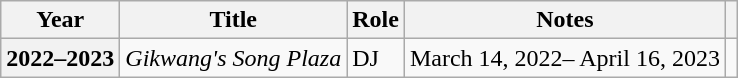<table class="wikitable sortable plainrowheaders">
<tr>
<th scope="col">Year</th>
<th scope="col">Title</th>
<th scope="col">Role</th>
<th scope="col">Notes</th>
<th scope="col" class="unsortable"></th>
</tr>
<tr>
<th scope="row">2022–2023</th>
<td><em>Gikwang's Song Plaza</em></td>
<td>DJ</td>
<td>March 14, 2022– April 16, 2023</td>
<td style="text-align:center"></td>
</tr>
</table>
